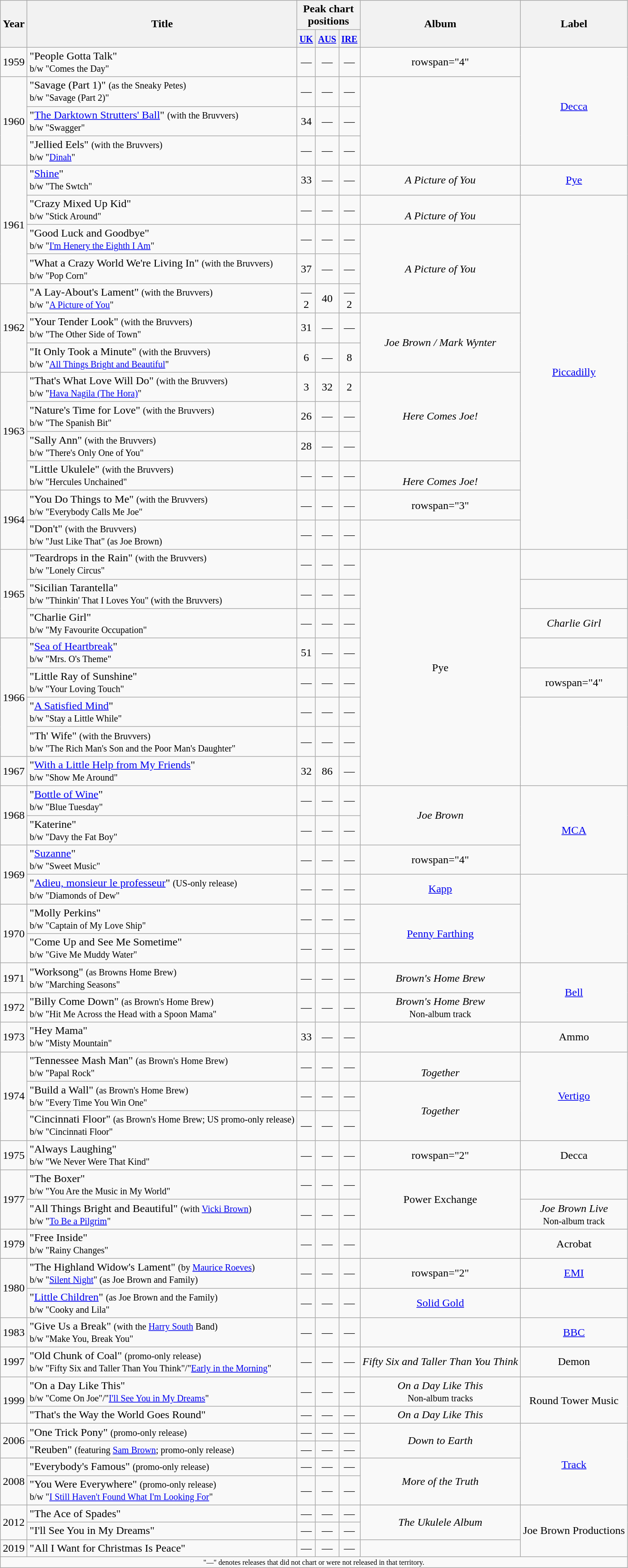<table class="wikitable" style="text-align:center">
<tr>
<th rowspan="2">Year</th>
<th rowspan="2">Title</th>
<th colspan="3">Peak chart<br>positions</th>
<th rowspan="2">Album</th>
<th rowspan="2">Label</th>
</tr>
<tr>
<th><small><a href='#'>UK</a></small><br></th>
<th><small><a href='#'>AUS</a></small></th>
<th><small><a href='#'>IRE</a></small><br></th>
</tr>
<tr>
<td>1959</td>
<td align="left">"People Gotta Talk"<br><small>b/w "Comes the Day"</small></td>
<td align="center">—</td>
<td>—</td>
<td>—</td>
<td>rowspan="4" </td>
<td rowspan="4"><a href='#'>Decca</a></td>
</tr>
<tr>
<td rowspan="3">1960</td>
<td align="left">"Savage (Part 1)" <small>(as the Sneaky Petes)</small><br><small>b/w "Savage (Part 2)"</small></td>
<td align="center">—</td>
<td>—</td>
<td>—</td>
</tr>
<tr>
<td align="left">"<a href='#'>The Darktown Strutters' Ball</a>" <small>(with the Bruvvers)</small><br><small>b/w "Swagger"</small></td>
<td align="center">34</td>
<td>—</td>
<td>—</td>
</tr>
<tr>
<td align="left">"Jellied Eels" <small>(with the Bruvvers)</small><br><small>b/w "<a href='#'>Dinah</a>"</small></td>
<td align="center">—</td>
<td>—</td>
<td>—</td>
</tr>
<tr>
<td rowspan="4">1961</td>
<td align="left">"<a href='#'>Shine</a>"<br><small>b/w "The Swtch"</small></td>
<td align="center">33</td>
<td>—</td>
<td>—</td>
<td><em>A Picture of You</em></td>
<td><a href='#'>Pye</a></td>
</tr>
<tr>
<td align="left">"Crazy Mixed Up Kid"<br><small>b/w "Stick Around"</small></td>
<td align="center">—</td>
<td>—</td>
<td>—</td>
<td><br><em>A Picture of You</em></td>
<td rowspan="12"><a href='#'>Piccadilly</a></td>
</tr>
<tr>
<td align="left">"Good Luck and Goodbye"<br><small>b/w "<a href='#'>I'm Henery the Eighth I Am</a>"</small></td>
<td align="center">—</td>
<td>—</td>
<td>—</td>
<td rowspan="3"><em>A Picture of You</em></td>
</tr>
<tr>
<td align="left">"What a Crazy World We're Living In" <small>(with the Bruvvers)</small><br><small>b/w "Pop Corn"</small></td>
<td align="center">37</td>
<td>—</td>
<td>—</td>
</tr>
<tr>
<td rowspan="3">1962</td>
<td align="left">"A Lay-About's Lament" <small>(with the Bruvvers)</small><br><small>b/w "<a href='#'>A Picture of You</a>"</small></td>
<td align="center">—<br>2</td>
<td>40</td>
<td>—<br>2</td>
</tr>
<tr>
<td align="left">"Your Tender Look" <small>(with the Bruvvers)</small><br><small>b/w "The Other Side of Town"</small></td>
<td align="center">31</td>
<td>—</td>
<td>—</td>
<td rowspan="2"><em>Joe Brown / Mark Wynter</em></td>
</tr>
<tr>
<td align="left">"It Only Took a Minute" <small>(with the Bruvvers)</small><br><small>b/w "<a href='#'>All Things Bright and Beautiful</a>"</small></td>
<td align="center">6</td>
<td>—</td>
<td>8</td>
</tr>
<tr>
<td rowspan="4">1963</td>
<td align="left">"That's What Love Will Do" <small>(with the Bruvvers)</small><br><small>b/w "<a href='#'>Hava Nagila (The Hora)</a>"</small></td>
<td align="center">3</td>
<td>32</td>
<td>2</td>
<td rowspan="3"><em>Here Comes Joe!</em></td>
</tr>
<tr>
<td align="left">"Nature's Time for Love" <small>(with the Bruvvers)</small><br><small>b/w "The Spanish Bit"</small></td>
<td align="center">26</td>
<td>—</td>
<td>—</td>
</tr>
<tr>
<td align="left">"Sally Ann" <small>(with the Bruvvers)</small><br><small>b/w "There's Only One of You"</small></td>
<td align="center">28</td>
<td>—</td>
<td>—</td>
</tr>
<tr>
<td align="left">"Little Ukulele" <small>(with the Bruvvers)</small><br><small>b/w "Hercules Unchained"</small></td>
<td align="center">—</td>
<td>—</td>
<td>—</td>
<td><br><em>Here Comes Joe!</em></td>
</tr>
<tr>
<td rowspan="2">1964</td>
<td align="left">"You Do Things to Me" <small>(with the Bruvvers)</small><br><small>b/w "Everybody Calls Me Joe"</small></td>
<td align="center">—</td>
<td>—</td>
<td>—</td>
<td>rowspan="3" </td>
</tr>
<tr>
<td align="left">"Don't" <small>(with the Bruvvers)</small><br><small>b/w "Just Like That" (as Joe Brown)</small></td>
<td align="center">—</td>
<td>—</td>
<td>—</td>
</tr>
<tr>
<td rowspan="3">1965</td>
<td align="left">"Teardrops in the Rain" <small>(with the Bruvvers)</small><br><small>b/w "Lonely Circus"</small></td>
<td align="center">—</td>
<td>—</td>
<td>—</td>
<td rowspan="8">Pye</td>
</tr>
<tr>
<td align="left">"Sicilian Tarantella"<br><small>b/w "Thinkin' That I Loves You" (with the Bruvvers)</small></td>
<td align="center">—</td>
<td>—</td>
<td>—</td>
<td></td>
</tr>
<tr>
<td align="left">"Charlie Girl"<br><small>b/w "My Favourite Occupation"</small></td>
<td align="center">—</td>
<td>—</td>
<td>—</td>
<td><em>Charlie Girl</em></td>
</tr>
<tr>
<td rowspan="4">1966</td>
<td align="left">"<a href='#'>Sea of Heartbreak</a>"<br><small>b/w "Mrs. O's Theme"</small></td>
<td align="center">51</td>
<td>—</td>
<td>—</td>
<td></td>
</tr>
<tr>
<td align="left">"Little Ray of Sunshine"<br><small>b/w "Your Loving Touch"</small></td>
<td align="center">—</td>
<td>—</td>
<td>—</td>
<td>rowspan="4" </td>
</tr>
<tr>
<td align="left">"<a href='#'>A Satisfied Mind</a>"<br><small>b/w "Stay a Little While"</small></td>
<td align="center">—</td>
<td>—</td>
<td>—</td>
</tr>
<tr>
<td align="left">"Th' Wife" <small>(with the Bruvvers)</small><br><small>b/w "The Rich Man's Son and the Poor Man's Daughter"</small></td>
<td align="center">—</td>
<td>—</td>
<td>—</td>
</tr>
<tr>
<td>1967</td>
<td align="left">"<a href='#'>With a Little Help from My Friends</a>"<br><small>b/w "Show Me Around"</small></td>
<td>32</td>
<td>86</td>
<td>—</td>
</tr>
<tr>
<td rowspan="2">1968</td>
<td align="left">"<a href='#'>Bottle of Wine</a>"<br><small>b/w "Blue Tuesday"</small></td>
<td align="center">—</td>
<td>—</td>
<td>—</td>
<td rowspan="2"><em>Joe Brown</em></td>
<td rowspan="3"><a href='#'>MCA</a></td>
</tr>
<tr>
<td align="left">"Katerine"<br><small>b/w "Davy the Fat Boy"</small></td>
<td align="center">—</td>
<td>—</td>
<td>—</td>
</tr>
<tr>
<td rowspan="2">1969</td>
<td align="left">"<a href='#'>Suzanne</a>"<br><small>b/w "Sweet Music"</small></td>
<td align="center">—</td>
<td>—</td>
<td>—</td>
<td>rowspan="4" </td>
</tr>
<tr>
<td align="left">"<a href='#'>Adieu, monsieur le professeur</a>" <small>(US-only release)</small><br><small>b/w "Diamonds of Dew"</small></td>
<td align="center">—</td>
<td>—</td>
<td>—</td>
<td><a href='#'>Kapp</a></td>
</tr>
<tr>
<td rowspan="2">1970</td>
<td align="left">"Molly Perkins"<br><small>b/w "Captain of My Love Ship"</small></td>
<td align="center">—</td>
<td>—</td>
<td>—</td>
<td rowspan="2"><a href='#'>Penny Farthing</a></td>
</tr>
<tr>
<td align="left">"Come Up and See Me Sometime"<br><small>b/w "Give Me Muddy Water"</small></td>
<td align="center">—</td>
<td>—</td>
<td>—</td>
</tr>
<tr>
<td>1971</td>
<td align="left">"Worksong" <small>(as Browns Home Brew)</small><br><small>b/w "Marching Seasons"</small></td>
<td align="center">—</td>
<td>—</td>
<td>—</td>
<td><em>Brown's Home Brew</em></td>
<td rowspan="2"><a href='#'>Bell</a></td>
</tr>
<tr>
<td>1972</td>
<td align="left">"Billy Come Down" <small>(as Brown's Home Brew)</small><br><small>b/w "Hit Me Across the Head with a Spoon Mama"</small></td>
<td align="center">—</td>
<td>—</td>
<td>—</td>
<td><em>Brown's Home Brew</em><br><small>Non-album track</small></td>
</tr>
<tr>
<td>1973</td>
<td align="left">"Hey Mama"<br><small>b/w "Misty Mountain"</small></td>
<td align="center">33</td>
<td>—</td>
<td>—</td>
<td></td>
<td>Ammo</td>
</tr>
<tr>
<td rowspan="3">1974</td>
<td align="left">"Tennessee Mash Man" <small>(as Brown's Home Brew)</small><br><small>b/w "Papal Rock"</small></td>
<td align="center">—</td>
<td>—</td>
<td>—</td>
<td><br><em>Together</em></td>
<td rowspan="3"><a href='#'>Vertigo</a></td>
</tr>
<tr>
<td align="left">"Build a Wall" <small>(as Brown's Home Brew)</small><br><small>b/w "Every Time You Win One"</small></td>
<td align="center">—</td>
<td>—</td>
<td>—</td>
<td rowspan="2"><em>Together</em></td>
</tr>
<tr>
<td align="left">"Cincinnati Floor" <small>(as Brown's Home Brew; US promo-only release)</small><br><small>b/w "Cincinnati Floor"</small></td>
<td align="center">—</td>
<td>—</td>
<td>—</td>
</tr>
<tr>
<td>1975</td>
<td align="left">"Always Laughing"<br><small>b/w "We Never Were That Kind"</small></td>
<td align="center">—</td>
<td>—</td>
<td>—</td>
<td>rowspan="2" </td>
<td>Decca</td>
</tr>
<tr>
<td rowspan="2">1977</td>
<td align="left">"The Boxer"<br><small>b/w "You Are the Music in My World"</small></td>
<td align="center">—</td>
<td>—</td>
<td>—</td>
<td rowspan="2">Power Exchange</td>
</tr>
<tr>
<td align="left">"All Things Bright and Beautiful" <small>(with <a href='#'>Vicki Brown</a>)</small><br><small>b/w "<a href='#'>To Be a Pilgrim</a>"</small></td>
<td align="center">—</td>
<td>—</td>
<td>—</td>
<td><em>Joe Brown Live</em><br><small>Non-album track</small></td>
</tr>
<tr>
<td>1979</td>
<td align="left">"Free Inside"<br><small>b/w "Rainy Changes"</small></td>
<td align="center">—</td>
<td>—</td>
<td>—</td>
<td></td>
<td>Acrobat</td>
</tr>
<tr>
<td rowspan="2">1980</td>
<td align="left">"The Highland Widow's Lament" <small>(by <a href='#'>Maurice Roeves</a>)</small><br><small>b/w "<a href='#'>Silent Night</a>" (as Joe Brown and Family)</small></td>
<td align="center">—</td>
<td>—</td>
<td>—</td>
<td>rowspan="2" </td>
<td><a href='#'>EMI</a></td>
</tr>
<tr>
<td align="left">"<a href='#'>Little Children</a>" <small>(as Joe Brown and the Family)</small><br><small>b/w "Cooky and Lila"</small></td>
<td align="center">—</td>
<td>—</td>
<td>—</td>
<td><a href='#'>Solid Gold</a></td>
</tr>
<tr>
<td>1983</td>
<td align="left">"Give Us a Break" <small>(with the <a href='#'>Harry South</a> Band)</small><br><small>b/w "Make You, Break You"</small></td>
<td align="center">—</td>
<td>—</td>
<td>—</td>
<td></td>
<td><a href='#'>BBC</a></td>
</tr>
<tr>
<td>1997</td>
<td align="left">"Old Chunk of Coal" <small>(promo-only release)</small><br><small>b/w "Fifty Six and Taller Than You Think"/"<a href='#'>Early in the Morning</a>"</small></td>
<td align="center">—</td>
<td>—</td>
<td>—</td>
<td><em>Fifty Six and Taller Than You Think</em></td>
<td>Demon</td>
</tr>
<tr>
<td rowspan="2">1999</td>
<td align="left">"On a Day Like This"<br><small>b/w "Come On Joe"/"<a href='#'>I'll See You in My Dreams</a>"</small></td>
<td align="center">—</td>
<td>—</td>
<td>—</td>
<td><em>On a Day Like This</em><br><small>Non-album tracks</small></td>
<td rowspan="2">Round Tower Music</td>
</tr>
<tr>
<td align="left">"That's the Way the World Goes Round"</td>
<td>—</td>
<td>—</td>
<td>—</td>
<td><em>On a Day Like This</em></td>
</tr>
<tr>
<td rowspan="2">2006</td>
<td align="left">"One Trick Pony" <small>(promo-only release)</small></td>
<td align="center">—</td>
<td>—</td>
<td>—</td>
<td rowspan="2"><em>Down to Earth</em></td>
<td rowspan="4"><a href='#'>Track</a></td>
</tr>
<tr>
<td align="left">"Reuben" <small>(featuring <a href='#'>Sam Brown</a>; promo-only release)</small></td>
<td align="center">—</td>
<td>—</td>
<td>—</td>
</tr>
<tr>
<td rowspan="2">2008</td>
<td align="left">"Everybody's Famous" <small>(promo-only release)</small></td>
<td>—</td>
<td>—</td>
<td>—</td>
<td rowspan="2"><em>More of the Truth</em></td>
</tr>
<tr>
<td align="left">"You Were Everywhere" <small>(promo-only release)</small><br><small>b/w "<a href='#'>I Still Haven't Found What I'm Looking For</a>"</small></td>
<td>—</td>
<td>—</td>
<td>—</td>
</tr>
<tr>
<td rowspan="2">2012</td>
<td align="left">"The Ace of Spades"</td>
<td>—</td>
<td>—</td>
<td>—</td>
<td rowspan="2"><em>The Ukulele Album</em></td>
<td rowspan="3">Joe Brown Productions</td>
</tr>
<tr>
<td align="left">"I'll See You in My Dreams"</td>
<td>—</td>
<td>—</td>
<td>—</td>
</tr>
<tr>
<td>2019</td>
<td align="left">"All I Want for Christmas Is Peace"</td>
<td>—</td>
<td>—</td>
<td>—</td>
<td></td>
</tr>
<tr>
<td colspan="7" style="font-size:8pt">"—" denotes releases that did not chart or were not released in that territory.</td>
</tr>
</table>
